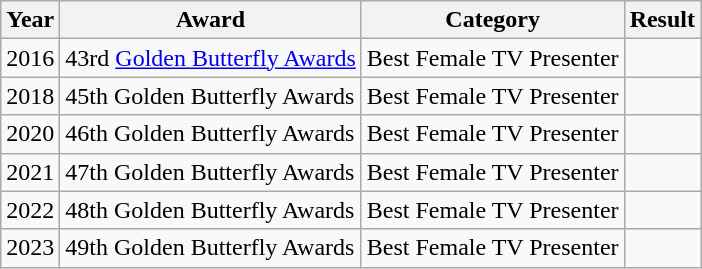<table class="wikitable">
<tr>
<th>Year</th>
<th>Award</th>
<th>Category</th>
<th>Result</th>
</tr>
<tr>
<td>2016</td>
<td>43rd <a href='#'>Golden Butterfly Awards</a></td>
<td>Best Female TV Presenter</td>
<td></td>
</tr>
<tr>
<td>2018</td>
<td>45th Golden Butterfly Awards</td>
<td>Best Female TV Presenter</td>
<td></td>
</tr>
<tr>
<td>2020</td>
<td>46th Golden Butterfly Awards</td>
<td>Best Female TV Presenter</td>
<td></td>
</tr>
<tr>
<td>2021</td>
<td>47th Golden Butterfly Awards</td>
<td>Best Female TV Presenter</td>
<td></td>
</tr>
<tr>
<td>2022</td>
<td>48th Golden Butterfly Awards</td>
<td>Best Female TV Presenter</td>
<td></td>
</tr>
<tr>
<td>2023</td>
<td>49th Golden Butterfly Awards</td>
<td>Best Female TV Presenter</td>
<td></td>
</tr>
</table>
